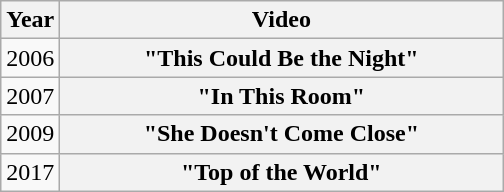<table class="wikitable plainrowheaders">
<tr>
<th>Year</th>
<th style="width:18em;">Video</th>
</tr>
<tr>
<td>2006</td>
<th scope="row">"This Could Be the Night"</th>
</tr>
<tr>
<td>2007</td>
<th scope="row">"In This Room"</th>
</tr>
<tr>
<td>2009</td>
<th scope="row">"She Doesn't Come Close"</th>
</tr>
<tr>
<td>2017</td>
<th scope="row">"Top of the World"</th>
</tr>
</table>
